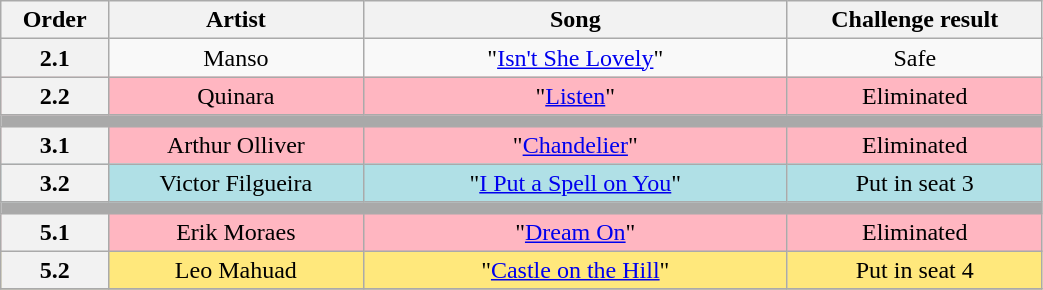<table class="wikitable" style="text-align:center; width:55%;">
<tr>
<th scope="col" width="05%">Order</th>
<th scope="col" width="15%">Artist</th>
<th scope="col" width="25%">Song</th>
<th scope="col" width="15%">Challenge result</th>
</tr>
<tr>
<th>2.1</th>
<td>Manso</td>
<td>"<a href='#'>Isn't She Lovely</a>"</td>
<td>Safe</td>
</tr>
<tr bgcolor=FFB6C1>
<th>2.2</th>
<td>Quinara</td>
<td>"<a href='#'>Listen</a>"</td>
<td>Eliminated</td>
</tr>
<tr>
<td bgcolor=A9A9A9 colspan=4></td>
</tr>
<tr bgcolor=FFB6C1>
<th>3.1</th>
<td>Arthur Olliver</td>
<td>"<a href='#'>Chandelier</a>"</td>
<td>Eliminated</td>
</tr>
<tr bgcolor=B0E0E6>
<th>3.2</th>
<td>Victor Filgueira</td>
<td>"<a href='#'>I Put a Spell on You</a>"</td>
<td>Put in seat 3</td>
</tr>
<tr>
<td bgcolor=A9A9A9 colspan=4></td>
</tr>
<tr bgcolor=FFB6C1>
<th>5.1</th>
<td>Erik Moraes</td>
<td>"<a href='#'>Dream On</a>"</td>
<td>Eliminated</td>
</tr>
<tr bgcolor=FFE87C>
<th>5.2</th>
<td>Leo Mahuad</td>
<td>"<a href='#'>Castle on the Hill</a>"</td>
<td>Put in seat 4</td>
</tr>
<tr>
</tr>
</table>
